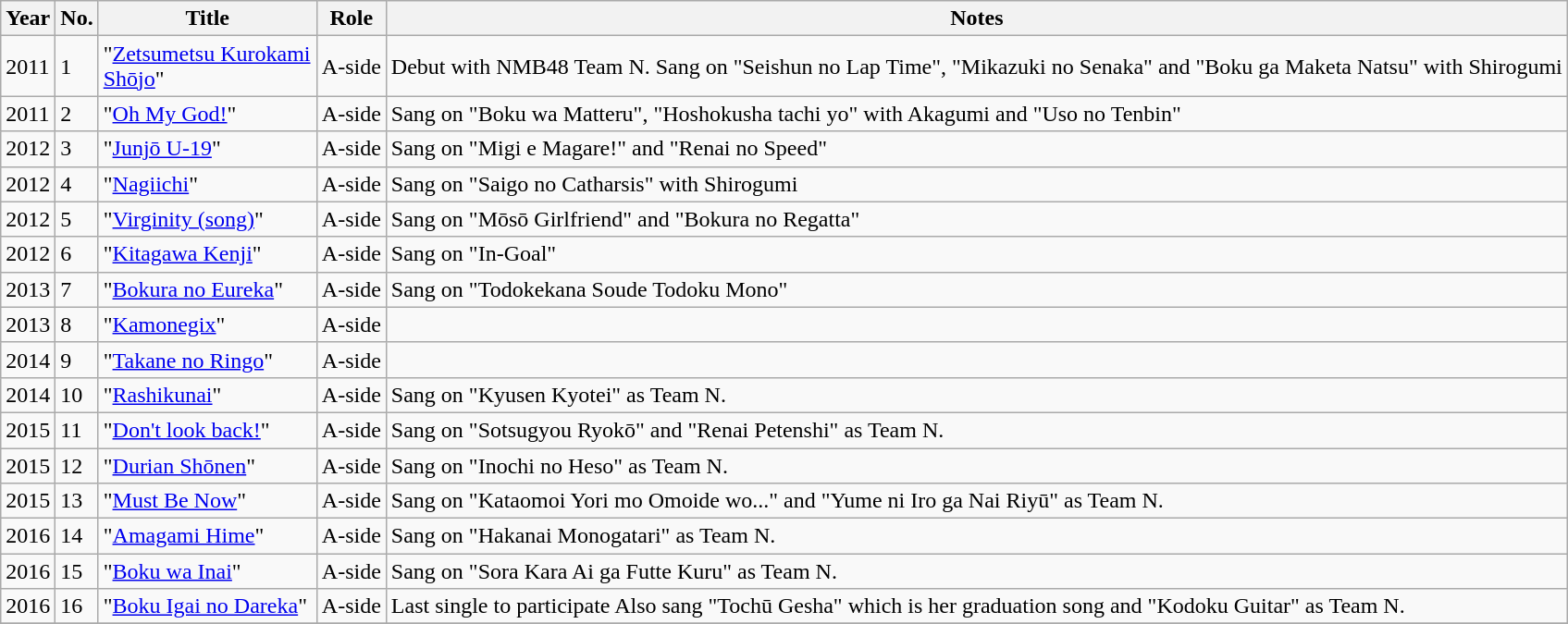<table class="wikitable">
<tr>
<th>Year</th>
<th data-sort-type="number">No. </th>
<th style="width:150px;">Title </th>
<th>Role </th>
<th class="unsortable">Notes </th>
</tr>
<tr>
<td>2011</td>
<td>1</td>
<td>"<a href='#'>Zetsumetsu Kurokami Shōjo</a>"</td>
<td>A-side</td>
<td>Debut with NMB48 Team N. Sang on "Seishun no Lap Time", "Mikazuki no Senaka" and "Boku ga Maketa Natsu" with Shirogumi</td>
</tr>
<tr>
<td>2011</td>
<td>2</td>
<td>"<a href='#'>Oh My God!</a>"</td>
<td>A-side</td>
<td>Sang on "Boku wa Matteru", "Hoshokusha tachi yo" with Akagumi and "Uso no Tenbin"</td>
</tr>
<tr>
<td>2012</td>
<td>3</td>
<td>"<a href='#'>Junjō U-19</a>"</td>
<td>A-side</td>
<td>Sang on "Migi e Magare!" and "Renai no Speed"</td>
</tr>
<tr>
<td>2012</td>
<td>4</td>
<td>"<a href='#'>Nagiichi</a>"</td>
<td>A-side</td>
<td>Sang on "Saigo no Catharsis" with Shirogumi</td>
</tr>
<tr>
<td>2012</td>
<td>5</td>
<td>"<a href='#'>Virginity (song)</a>"</td>
<td>A-side</td>
<td>Sang on "Mōsō Girlfriend" and "Bokura no Regatta"</td>
</tr>
<tr>
<td>2012</td>
<td>6</td>
<td>"<a href='#'>Kitagawa Kenji</a>"</td>
<td>A-side</td>
<td>Sang on "In-Goal"</td>
</tr>
<tr>
<td>2013</td>
<td>7</td>
<td>"<a href='#'>Bokura no Eureka</a>"</td>
<td>A-side</td>
<td>Sang on "Todokekana Soude Todoku Mono"</td>
</tr>
<tr>
<td>2013</td>
<td>8</td>
<td>"<a href='#'>Kamonegix</a>"</td>
<td>A-side</td>
<td></td>
</tr>
<tr>
<td>2014</td>
<td>9</td>
<td>"<a href='#'>Takane no Ringo</a>"</td>
<td>A-side</td>
<td></td>
</tr>
<tr>
<td>2014</td>
<td>10</td>
<td>"<a href='#'>Rashikunai</a>"</td>
<td>A-side</td>
<td>Sang on "Kyusen Kyotei" as Team N.</td>
</tr>
<tr>
<td>2015</td>
<td>11</td>
<td>"<a href='#'>Don't look back!</a>"</td>
<td>A-side</td>
<td>Sang on "Sotsugyou Ryokō" and "Renai Petenshi" as Team N.</td>
</tr>
<tr>
<td>2015</td>
<td>12</td>
<td>"<a href='#'>Durian Shōnen</a>"</td>
<td>A-side</td>
<td>Sang on "Inochi no Heso" as Team N.</td>
</tr>
<tr>
<td>2015</td>
<td>13</td>
<td>"<a href='#'>Must Be Now</a>"</td>
<td>A-side</td>
<td>Sang on "Kataomoi Yori mo Omoide wo..." and "Yume ni Iro ga Nai Riyū" as Team N.</td>
</tr>
<tr>
<td>2016</td>
<td>14</td>
<td>"<a href='#'>Amagami Hime</a>"</td>
<td>A-side</td>
<td>Sang on "Hakanai Monogatari" as Team N.</td>
</tr>
<tr>
<td>2016</td>
<td>15</td>
<td>"<a href='#'>Boku wa Inai</a>"</td>
<td>A-side</td>
<td>Sang on "Sora Kara Ai ga Futte Kuru" as Team N.</td>
</tr>
<tr>
<td>2016</td>
<td>16</td>
<td>"<a href='#'>Boku Igai no Dareka</a>"</td>
<td>A-side</td>
<td>Last single to participate Also sang "Tochū Gesha" which is her graduation song and "Kodoku Guitar" as Team N.</td>
</tr>
<tr>
</tr>
</table>
